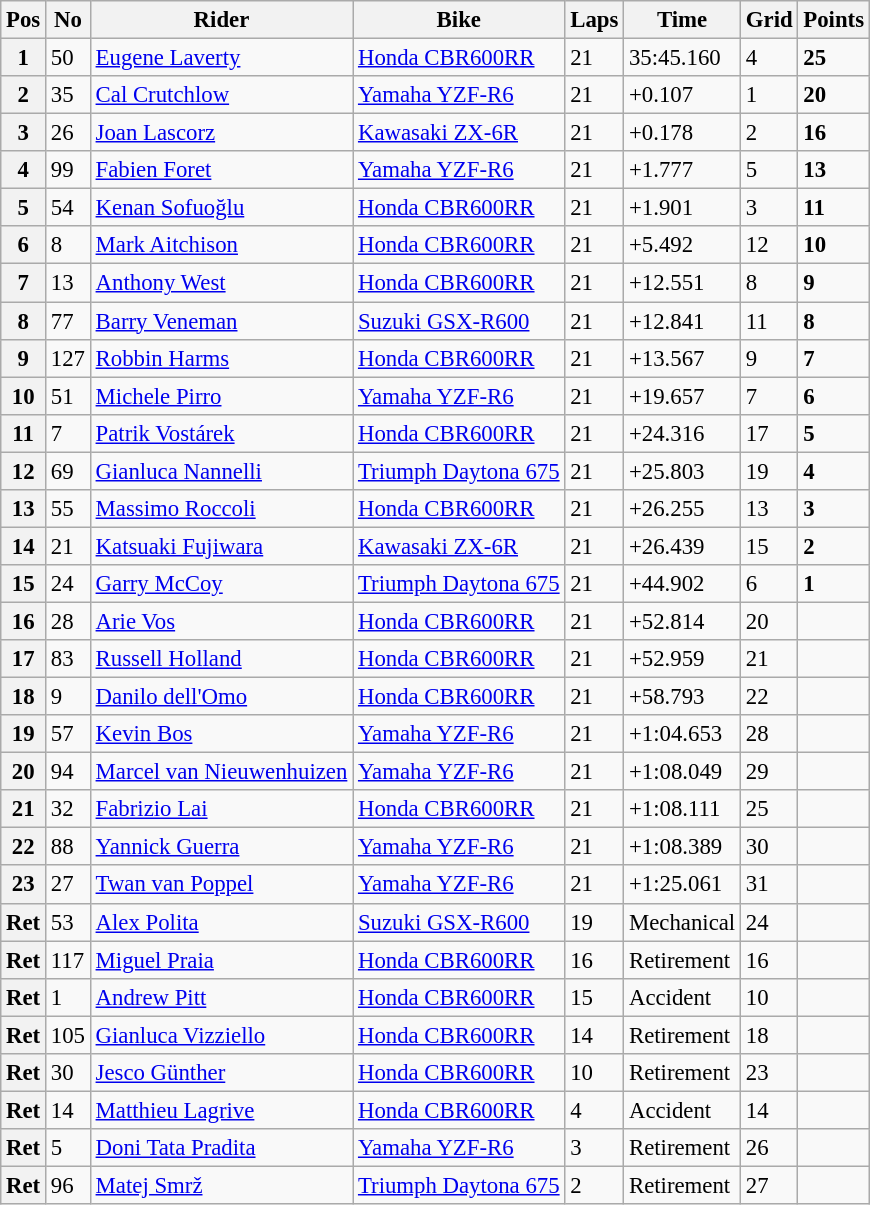<table class="wikitable" style="font-size: 95%;">
<tr>
<th>Pos</th>
<th>No</th>
<th>Rider</th>
<th>Bike</th>
<th>Laps</th>
<th>Time</th>
<th>Grid</th>
<th>Points</th>
</tr>
<tr>
<th>1</th>
<td>50</td>
<td> <a href='#'>Eugene Laverty</a></td>
<td><a href='#'>Honda CBR600RR</a></td>
<td>21</td>
<td>35:45.160</td>
<td>4</td>
<td><strong>25</strong></td>
</tr>
<tr>
<th>2</th>
<td>35</td>
<td> <a href='#'>Cal Crutchlow</a></td>
<td><a href='#'>Yamaha YZF-R6</a></td>
<td>21</td>
<td>+0.107</td>
<td>1</td>
<td><strong>20</strong></td>
</tr>
<tr>
<th>3</th>
<td>26</td>
<td> <a href='#'>Joan Lascorz</a></td>
<td><a href='#'>Kawasaki ZX-6R</a></td>
<td>21</td>
<td>+0.178</td>
<td>2</td>
<td><strong>16</strong></td>
</tr>
<tr>
<th>4</th>
<td>99</td>
<td> <a href='#'>Fabien Foret</a></td>
<td><a href='#'>Yamaha YZF-R6</a></td>
<td>21</td>
<td>+1.777</td>
<td>5</td>
<td><strong>13</strong></td>
</tr>
<tr>
<th>5</th>
<td>54</td>
<td> <a href='#'>Kenan Sofuoğlu</a></td>
<td><a href='#'>Honda CBR600RR</a></td>
<td>21</td>
<td>+1.901</td>
<td>3</td>
<td><strong>11</strong></td>
</tr>
<tr>
<th>6</th>
<td>8</td>
<td> <a href='#'>Mark Aitchison</a></td>
<td><a href='#'>Honda CBR600RR</a></td>
<td>21</td>
<td>+5.492</td>
<td>12</td>
<td><strong>10</strong></td>
</tr>
<tr>
<th>7</th>
<td>13</td>
<td> <a href='#'>Anthony West</a></td>
<td><a href='#'>Honda CBR600RR</a></td>
<td>21</td>
<td>+12.551</td>
<td>8</td>
<td><strong>9</strong></td>
</tr>
<tr>
<th>8</th>
<td>77</td>
<td> <a href='#'>Barry Veneman</a></td>
<td><a href='#'>Suzuki GSX-R600</a></td>
<td>21</td>
<td>+12.841</td>
<td>11</td>
<td><strong>8</strong></td>
</tr>
<tr>
<th>9</th>
<td>127</td>
<td> <a href='#'>Robbin Harms</a></td>
<td><a href='#'>Honda CBR600RR</a></td>
<td>21</td>
<td>+13.567</td>
<td>9</td>
<td><strong>7</strong></td>
</tr>
<tr>
<th>10</th>
<td>51</td>
<td> <a href='#'>Michele Pirro</a></td>
<td><a href='#'>Yamaha YZF-R6</a></td>
<td>21</td>
<td>+19.657</td>
<td>7</td>
<td><strong>6</strong></td>
</tr>
<tr>
<th>11</th>
<td>7</td>
<td> <a href='#'>Patrik Vostárek</a></td>
<td><a href='#'>Honda CBR600RR</a></td>
<td>21</td>
<td>+24.316</td>
<td>17</td>
<td><strong>5</strong></td>
</tr>
<tr>
<th>12</th>
<td>69</td>
<td> <a href='#'>Gianluca Nannelli</a></td>
<td><a href='#'>Triumph Daytona 675</a></td>
<td>21</td>
<td>+25.803</td>
<td>19</td>
<td><strong>4</strong></td>
</tr>
<tr>
<th>13</th>
<td>55</td>
<td> <a href='#'>Massimo Roccoli</a></td>
<td><a href='#'>Honda CBR600RR</a></td>
<td>21</td>
<td>+26.255</td>
<td>13</td>
<td><strong>3</strong></td>
</tr>
<tr>
<th>14</th>
<td>21</td>
<td> <a href='#'>Katsuaki Fujiwara</a></td>
<td><a href='#'>Kawasaki ZX-6R</a></td>
<td>21</td>
<td>+26.439</td>
<td>15</td>
<td><strong>2</strong></td>
</tr>
<tr>
<th>15</th>
<td>24</td>
<td> <a href='#'>Garry McCoy</a></td>
<td><a href='#'>Triumph Daytona 675</a></td>
<td>21</td>
<td>+44.902</td>
<td>6</td>
<td><strong>1</strong></td>
</tr>
<tr>
<th>16</th>
<td>28</td>
<td> <a href='#'>Arie Vos</a></td>
<td><a href='#'>Honda CBR600RR</a></td>
<td>21</td>
<td>+52.814</td>
<td>20</td>
<td></td>
</tr>
<tr>
<th>17</th>
<td>83</td>
<td> <a href='#'>Russell Holland</a></td>
<td><a href='#'>Honda CBR600RR</a></td>
<td>21</td>
<td>+52.959</td>
<td>21</td>
<td></td>
</tr>
<tr>
<th>18</th>
<td>9</td>
<td> <a href='#'>Danilo dell'Omo</a></td>
<td><a href='#'>Honda CBR600RR</a></td>
<td>21</td>
<td>+58.793</td>
<td>22</td>
<td></td>
</tr>
<tr>
<th>19</th>
<td>57</td>
<td> <a href='#'>Kevin Bos</a></td>
<td><a href='#'>Yamaha YZF-R6</a></td>
<td>21</td>
<td>+1:04.653</td>
<td>28</td>
<td></td>
</tr>
<tr>
<th>20</th>
<td>94</td>
<td> <a href='#'>Marcel van Nieuwenhuizen</a></td>
<td><a href='#'>Yamaha YZF-R6</a></td>
<td>21</td>
<td>+1:08.049</td>
<td>29</td>
<td></td>
</tr>
<tr>
<th>21</th>
<td>32</td>
<td> <a href='#'>Fabrizio Lai</a></td>
<td><a href='#'>Honda CBR600RR</a></td>
<td>21</td>
<td>+1:08.111</td>
<td>25</td>
<td></td>
</tr>
<tr>
<th>22</th>
<td>88</td>
<td> <a href='#'>Yannick Guerra</a></td>
<td><a href='#'>Yamaha YZF-R6</a></td>
<td>21</td>
<td>+1:08.389</td>
<td>30</td>
<td></td>
</tr>
<tr>
<th>23</th>
<td>27</td>
<td> <a href='#'>Twan van Poppel</a></td>
<td><a href='#'>Yamaha YZF-R6</a></td>
<td>21</td>
<td>+1:25.061</td>
<td>31</td>
<td></td>
</tr>
<tr>
<th>Ret</th>
<td>53</td>
<td> <a href='#'>Alex Polita</a></td>
<td><a href='#'>Suzuki GSX-R600</a></td>
<td>19</td>
<td>Mechanical</td>
<td>24</td>
<td></td>
</tr>
<tr>
<th>Ret</th>
<td>117</td>
<td> <a href='#'>Miguel Praia</a></td>
<td><a href='#'>Honda CBR600RR</a></td>
<td>16</td>
<td>Retirement</td>
<td>16</td>
<td></td>
</tr>
<tr>
<th>Ret</th>
<td>1</td>
<td> <a href='#'>Andrew Pitt</a></td>
<td><a href='#'>Honda CBR600RR</a></td>
<td>15</td>
<td>Accident</td>
<td>10</td>
<td></td>
</tr>
<tr>
<th>Ret</th>
<td>105</td>
<td> <a href='#'>Gianluca Vizziello</a></td>
<td><a href='#'>Honda CBR600RR</a></td>
<td>14</td>
<td>Retirement</td>
<td>18</td>
<td></td>
</tr>
<tr>
<th>Ret</th>
<td>30</td>
<td> <a href='#'>Jesco Günther</a></td>
<td><a href='#'>Honda CBR600RR</a></td>
<td>10</td>
<td>Retirement</td>
<td>23</td>
<td></td>
</tr>
<tr>
<th>Ret</th>
<td>14</td>
<td> <a href='#'>Matthieu Lagrive</a></td>
<td><a href='#'>Honda CBR600RR</a></td>
<td>4</td>
<td>Accident</td>
<td>14</td>
<td></td>
</tr>
<tr>
<th>Ret</th>
<td>5</td>
<td> <a href='#'>Doni Tata Pradita</a></td>
<td><a href='#'>Yamaha YZF-R6</a></td>
<td>3</td>
<td>Retirement</td>
<td>26</td>
<td></td>
</tr>
<tr>
<th>Ret</th>
<td>96</td>
<td> <a href='#'>Matej Smrž</a></td>
<td><a href='#'>Triumph Daytona 675</a></td>
<td>2</td>
<td>Retirement</td>
<td>27</td>
<td></td>
</tr>
</table>
